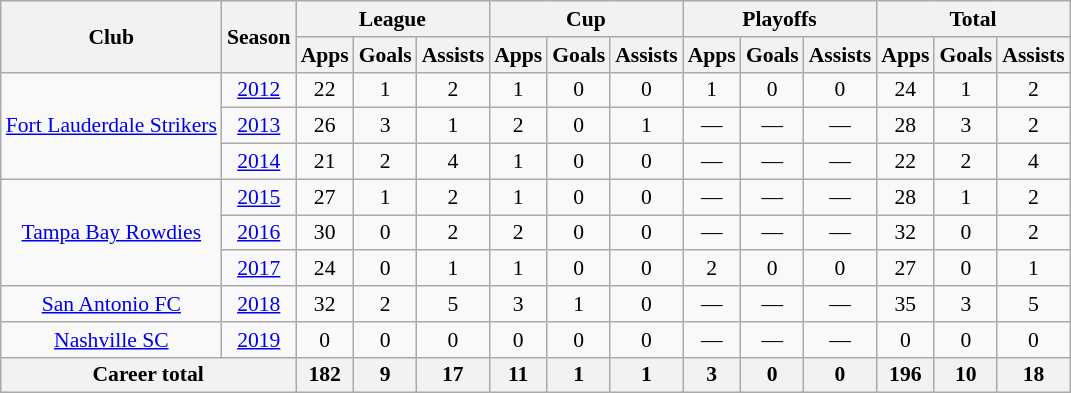<table class="wikitable" style="font-size:90%; text-align:center;">
<tr>
<th rowspan="2">Club</th>
<th rowspan="2">Season</th>
<th colspan="3">League</th>
<th colspan="3">Cup</th>
<th colspan="3">Playoffs</th>
<th colspan="3">Total</th>
</tr>
<tr>
<th>Apps</th>
<th>Goals</th>
<th>Assists</th>
<th>Apps</th>
<th>Goals</th>
<th>Assists</th>
<th>Apps</th>
<th>Goals</th>
<th>Assists</th>
<th>Apps</th>
<th>Goals</th>
<th>Assists</th>
</tr>
<tr>
<td rowspan="3"><a href='#'>Fort Lauderdale Strikers</a></td>
<td><a href='#'>2012</a></td>
<td>22</td>
<td>1</td>
<td>2</td>
<td>1</td>
<td>0</td>
<td>0</td>
<td>1</td>
<td>0</td>
<td>0</td>
<td>24</td>
<td>1</td>
<td>2</td>
</tr>
<tr>
<td><a href='#'>2013</a></td>
<td>26</td>
<td>3</td>
<td>1</td>
<td>2</td>
<td>0</td>
<td>1</td>
<td>—</td>
<td>—</td>
<td>—</td>
<td>28</td>
<td>3</td>
<td>2</td>
</tr>
<tr>
<td><a href='#'>2014</a></td>
<td>21</td>
<td>2</td>
<td>4</td>
<td>1</td>
<td>0</td>
<td>0</td>
<td>—</td>
<td>—</td>
<td>—</td>
<td>22</td>
<td>2</td>
<td>4</td>
</tr>
<tr>
<td rowspan="3"><a href='#'>Tampa Bay Rowdies</a></td>
<td><a href='#'>2015</a></td>
<td>27</td>
<td>1</td>
<td>2</td>
<td>1</td>
<td>0</td>
<td>0</td>
<td>—</td>
<td>—</td>
<td>—</td>
<td>28</td>
<td>1</td>
<td>2</td>
</tr>
<tr>
<td><a href='#'>2016</a></td>
<td>30</td>
<td>0</td>
<td>2</td>
<td>2</td>
<td>0</td>
<td>0</td>
<td>—</td>
<td>—</td>
<td>—</td>
<td>32</td>
<td>0</td>
<td>2</td>
</tr>
<tr>
<td><a href='#'>2017</a></td>
<td>24</td>
<td>0</td>
<td>1</td>
<td>1</td>
<td>0</td>
<td>0</td>
<td>2</td>
<td>0</td>
<td>0</td>
<td>27</td>
<td>0</td>
<td>1</td>
</tr>
<tr>
<td><a href='#'>San Antonio FC</a></td>
<td><a href='#'>2018</a></td>
<td>32</td>
<td>2</td>
<td>5</td>
<td>3</td>
<td>1</td>
<td>0</td>
<td>—</td>
<td>—</td>
<td>—</td>
<td>35</td>
<td>3</td>
<td>5</td>
</tr>
<tr>
<td><a href='#'>Nashville SC</a></td>
<td><a href='#'>2019</a></td>
<td>0</td>
<td>0</td>
<td>0</td>
<td>0</td>
<td>0</td>
<td>0</td>
<td>—</td>
<td>—</td>
<td>—</td>
<td>0</td>
<td>0</td>
<td>0</td>
</tr>
<tr>
<th colspan="2">Career total</th>
<th>182</th>
<th>9</th>
<th>17</th>
<th>11</th>
<th>1</th>
<th>1</th>
<th>3</th>
<th>0</th>
<th>0</th>
<th>196</th>
<th>10</th>
<th>18</th>
</tr>
</table>
